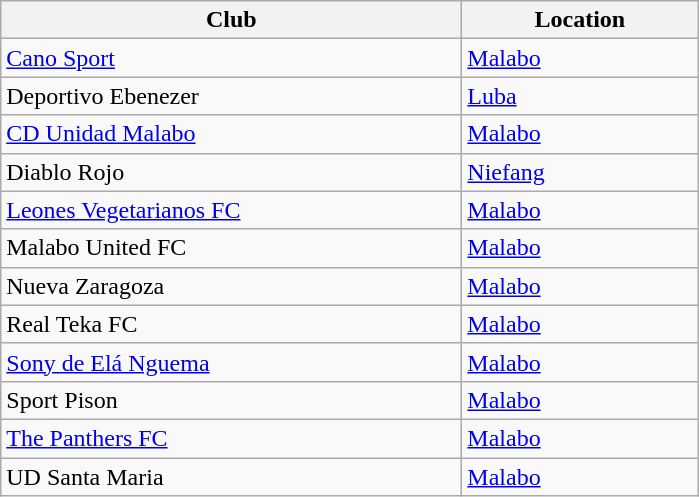<table class="wikitable sortable">
<tr>
<th width="300px" scope="col">Club</th>
<th width="150px" scope="col">Location</th>
</tr>
<tr>
<td><a href='#'>Cano Sport</a></td>
<td><a href='#'>Malabo</a></td>
</tr>
<tr>
<td>Deportivo Ebenezer</td>
<td><a href='#'>Luba</a></td>
</tr>
<tr>
<td><a href='#'>CD Unidad Malabo</a></td>
<td><a href='#'>Malabo</a></td>
</tr>
<tr>
<td>Diablo Rojo</td>
<td><a href='#'>Niefang</a></td>
</tr>
<tr>
<td><a href='#'>Leones Vegetarianos FC</a></td>
<td><a href='#'>Malabo</a></td>
</tr>
<tr>
<td>Malabo United FC</td>
<td><a href='#'>Malabo</a></td>
</tr>
<tr>
<td>Nueva Zaragoza</td>
<td><a href='#'>Malabo</a></td>
</tr>
<tr>
<td>Real Teka FC</td>
<td><a href='#'>Malabo</a></td>
</tr>
<tr>
<td><a href='#'>Sony de Elá Nguema</a></td>
<td><a href='#'>Malabo</a></td>
</tr>
<tr>
<td>Sport Pison</td>
<td><a href='#'>Malabo</a></td>
</tr>
<tr>
<td><a href='#'>The Panthers FC</a></td>
<td><a href='#'>Malabo</a></td>
</tr>
<tr>
<td>UD Santa Maria</td>
<td><a href='#'>Malabo</a></td>
</tr>
</table>
